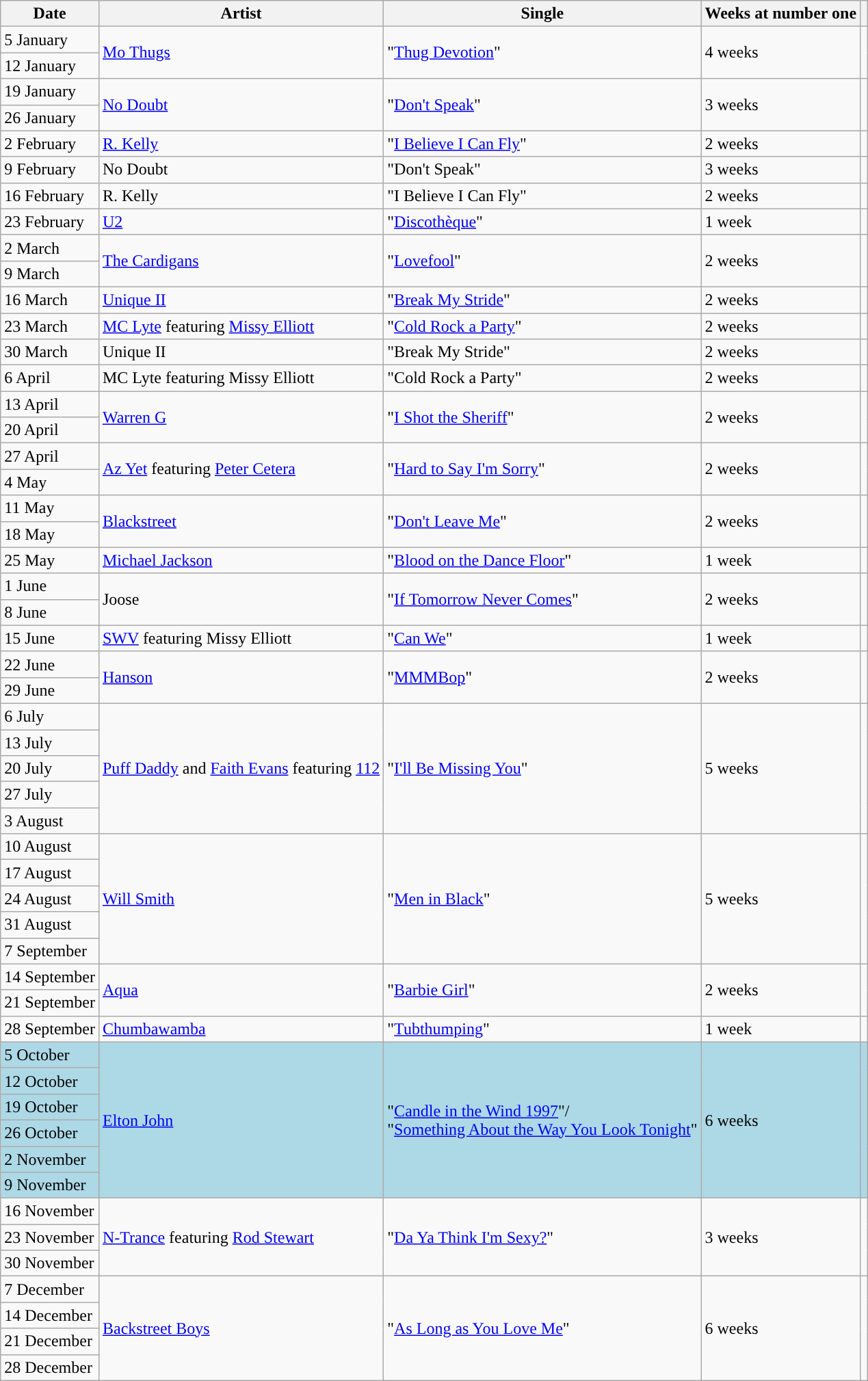<table class="wikitable">
<tr>
<th>Date</th>
<th>Artist</th>
<th>Single</th>
<th>Weeks at number one</th>
<th></th>
</tr>
<tr>
<td>5 January</td>
<td rowspan="2"><a href='#'>Mo Thugs</a></td>
<td rowspan="2">"<a href='#'>Thug Devotion</a>"</td>
<td rowspan="2">4 weeks</td>
<td rowspan="2"></td>
</tr>
<tr>
<td>12 January</td>
</tr>
<tr>
<td>19 January</td>
<td rowspan="2"><a href='#'>No Doubt</a></td>
<td rowspan="2">"<a href='#'>Don't Speak</a>"</td>
<td rowspan="2">3 weeks</td>
<td rowspan="2"></td>
</tr>
<tr>
<td>26 January</td>
</tr>
<tr>
<td>2 February</td>
<td><a href='#'>R. Kelly</a></td>
<td>"<a href='#'>I Believe I Can Fly</a>"</td>
<td>2 weeks</td>
<td></td>
</tr>
<tr>
<td>9 February</td>
<td>No Doubt</td>
<td>"Don't Speak"</td>
<td>3 weeks</td>
<td></td>
</tr>
<tr>
<td>16 February</td>
<td>R. Kelly</td>
<td>"I Believe I Can Fly"</td>
<td>2 weeks</td>
<td></td>
</tr>
<tr>
<td>23 February</td>
<td><a href='#'>U2</a></td>
<td>"<a href='#'>Discothèque</a>"</td>
<td>1 week</td>
<td></td>
</tr>
<tr>
<td>2 March</td>
<td rowspan="2"><a href='#'>The Cardigans</a></td>
<td rowspan="2">"<a href='#'>Lovefool</a>"</td>
<td rowspan="2">2 weeks</td>
<td rowspan="2"></td>
</tr>
<tr>
<td>9 March</td>
</tr>
<tr>
<td>16 March</td>
<td><a href='#'>Unique II</a></td>
<td>"<a href='#'>Break My Stride</a>"</td>
<td>2 weeks</td>
<td></td>
</tr>
<tr>
<td>23 March</td>
<td><a href='#'>MC Lyte</a> featuring <a href='#'>Missy Elliott</a></td>
<td>"<a href='#'>Cold Rock a Party</a>"</td>
<td>2 weeks</td>
<td></td>
</tr>
<tr>
<td>30 March</td>
<td>Unique II</td>
<td>"Break My Stride"</td>
<td>2 weeks</td>
<td></td>
</tr>
<tr>
<td>6 April</td>
<td>MC Lyte featuring Missy Elliott</td>
<td>"Cold Rock a Party"</td>
<td>2 weeks</td>
<td></td>
</tr>
<tr>
<td>13 April</td>
<td rowspan="2"><a href='#'>Warren G</a></td>
<td rowspan="2">"<a href='#'>I Shot the Sheriff</a>"</td>
<td rowspan="2">2 weeks</td>
<td rowspan="2"></td>
</tr>
<tr>
<td>20 April</td>
</tr>
<tr>
<td>27 April</td>
<td rowspan="2"><a href='#'>Az Yet</a> featuring <a href='#'>Peter Cetera</a></td>
<td rowspan="2">"<a href='#'>Hard to Say I'm Sorry</a>"</td>
<td rowspan="2">2 weeks</td>
<td rowspan="2"></td>
</tr>
<tr>
<td>4 May</td>
</tr>
<tr>
<td>11 May</td>
<td rowspan="2"><a href='#'>Blackstreet</a></td>
<td rowspan="2">"<a href='#'>Don't Leave Me</a>"</td>
<td rowspan="2">2 weeks</td>
<td rowspan="2"></td>
</tr>
<tr>
<td>18 May</td>
</tr>
<tr>
<td>25 May</td>
<td><a href='#'>Michael Jackson</a></td>
<td>"<a href='#'>Blood on the Dance Floor</a>"</td>
<td>1 week</td>
<td></td>
</tr>
<tr>
<td>1 June</td>
<td rowspan="2">Joose</td>
<td rowspan="2">"<a href='#'>If Tomorrow Never Comes</a>"</td>
<td rowspan="2">2 weeks</td>
<td rowspan="2"></td>
</tr>
<tr>
<td>8 June</td>
</tr>
<tr>
<td>15 June</td>
<td><a href='#'>SWV</a> featuring Missy Elliott</td>
<td>"<a href='#'>Can We</a>"</td>
<td>1 week</td>
<td></td>
</tr>
<tr>
<td>22 June</td>
<td rowspan="2"><a href='#'>Hanson</a></td>
<td rowspan="2">"<a href='#'>MMMBop</a>"</td>
<td rowspan="2">2 weeks</td>
<td rowspan="2"></td>
</tr>
<tr>
<td>29 June</td>
</tr>
<tr>
<td>6 July</td>
<td rowspan="5"><a href='#'>Puff Daddy</a> and <a href='#'>Faith Evans</a> featuring <a href='#'>112</a></td>
<td rowspan="5">"<a href='#'>I'll Be Missing You</a>"</td>
<td rowspan="5">5 weeks</td>
<td rowspan="5"></td>
</tr>
<tr>
<td>13 July</td>
</tr>
<tr>
<td>20 July</td>
</tr>
<tr>
<td>27 July</td>
</tr>
<tr>
<td>3 August</td>
</tr>
<tr>
<td>10 August</td>
<td rowspan="5"><a href='#'>Will Smith</a></td>
<td rowspan="5">"<a href='#'>Men in Black</a>"</td>
<td rowspan="5">5 weeks</td>
<td rowspan="5"></td>
</tr>
<tr>
<td>17 August</td>
</tr>
<tr>
<td>24 August</td>
</tr>
<tr>
<td>31 August</td>
</tr>
<tr>
<td>7 September</td>
</tr>
<tr>
<td>14 September</td>
<td rowspan="2"><a href='#'>Aqua</a></td>
<td rowspan="2">"<a href='#'>Barbie Girl</a>"</td>
<td rowspan="2">2 weeks</td>
<td rowspan="2"></td>
</tr>
<tr>
<td>21 September</td>
</tr>
<tr>
<td>28 September</td>
<td><a href='#'>Chumbawamba</a></td>
<td>"<a href='#'>Tubthumping</a>"</td>
<td>1 week</td>
<td></td>
</tr>
<tr bgcolor="lightblue">
<td>5 October</td>
<td rowspan="6"><a href='#'>Elton John</a></td>
<td rowspan="6">"<a href='#'>Candle in the Wind 1997</a>"/<br>"<a href='#'>Something About the Way You Look Tonight</a>"</td>
<td rowspan="6">6 weeks</td>
<td rowspan="6"></td>
</tr>
<tr bgcolor="lightblue">
<td>12 October</td>
</tr>
<tr bgcolor="lightblue">
<td>19 October</td>
</tr>
<tr bgcolor="lightblue">
<td>26 October</td>
</tr>
<tr bgcolor="lightblue">
<td>2 November</td>
</tr>
<tr bgcolor="lightblue">
<td>9 November</td>
</tr>
<tr>
<td>16 November</td>
<td rowspan="3"><a href='#'>N-Trance</a> featuring <a href='#'>Rod Stewart</a></td>
<td rowspan="3">"<a href='#'>Da Ya Think I'm Sexy?</a>"</td>
<td rowspan="3">3 weeks</td>
<td rowspan="3"></td>
</tr>
<tr>
<td>23 November</td>
</tr>
<tr>
<td>30 November</td>
</tr>
<tr>
<td>7 December</td>
<td rowspan="4"><a href='#'>Backstreet Boys</a></td>
<td rowspan="4">"<a href='#'>As Long as You Love Me</a>"</td>
<td rowspan="4">6 weeks</td>
<td rowspan="4"></td>
</tr>
<tr>
<td>14 December</td>
</tr>
<tr>
<td>21 December</td>
</tr>
<tr>
<td>28 December</td>
</tr>
</table>
